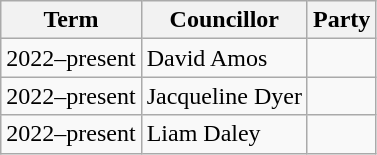<table class="wikitable">
<tr>
<th>Term</th>
<th>Councillor</th>
<th colspan=2>Party</th>
</tr>
<tr>
<td>2022–present</td>
<td>David Amos</td>
<td></td>
</tr>
<tr>
<td>2022–present</td>
<td>Jacqueline Dyer</td>
<td></td>
</tr>
<tr>
<td>2022–present</td>
<td>Liam Daley</td>
<td></td>
</tr>
</table>
